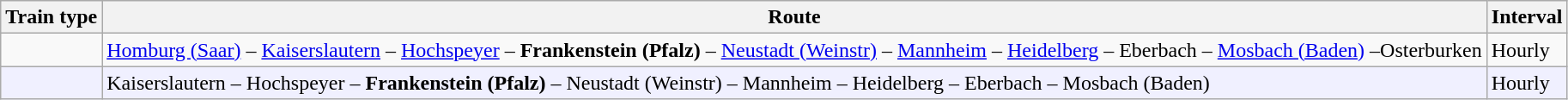<table class="wikitable">
<tr>
<th>Train type</th>
<th>Route</th>
<th>Interval</th>
</tr>
<tr>
<td></td>
<td><a href='#'>Homburg (Saar)</a> – <a href='#'>Kaiserslautern</a> – <a href='#'>Hochspeyer</a> – <strong>Frankenstein (Pfalz)</strong> – <a href='#'>Neustadt (Weinstr)</a> – <a href='#'>Mannheim</a> – <a href='#'>Heidelberg</a> – Eberbach – <a href='#'>Mosbach (Baden)</a> –Osterburken</td>
<td>Hourly</td>
</tr>
<tr bgcolor="#f0f0ff">
<td></td>
<td>Kaiserslautern – Hochspeyer – <strong>Frankenstein (Pfalz)</strong> – Neustadt (Weinstr) – Mannheim – Heidelberg – Eberbach – Mosbach (Baden)</td>
<td>Hourly</td>
</tr>
</table>
